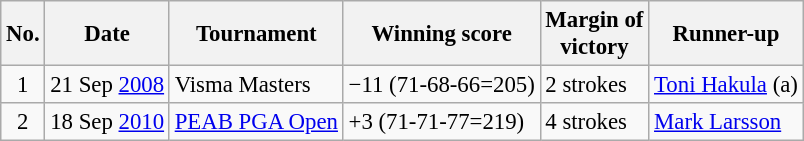<table class="wikitable" style="font-size:95%;">
<tr>
<th>No.</th>
<th>Date</th>
<th>Tournament</th>
<th>Winning score</th>
<th>Margin of<br>victory</th>
<th>Runner-up</th>
</tr>
<tr>
<td align=center>1</td>
<td align=right>21 Sep <a href='#'>2008</a></td>
<td>Visma Masters</td>
<td>−11 (71-68-66=205)</td>
<td>2 strokes</td>
<td> <a href='#'>Toni Hakula</a> (a)</td>
</tr>
<tr>
<td align=center>2</td>
<td align=right>18 Sep <a href='#'>2010</a></td>
<td><a href='#'>PEAB PGA Open</a></td>
<td>+3 (71-71-77=219)</td>
<td>4 strokes</td>
<td> <a href='#'>Mark Larsson</a></td>
</tr>
</table>
